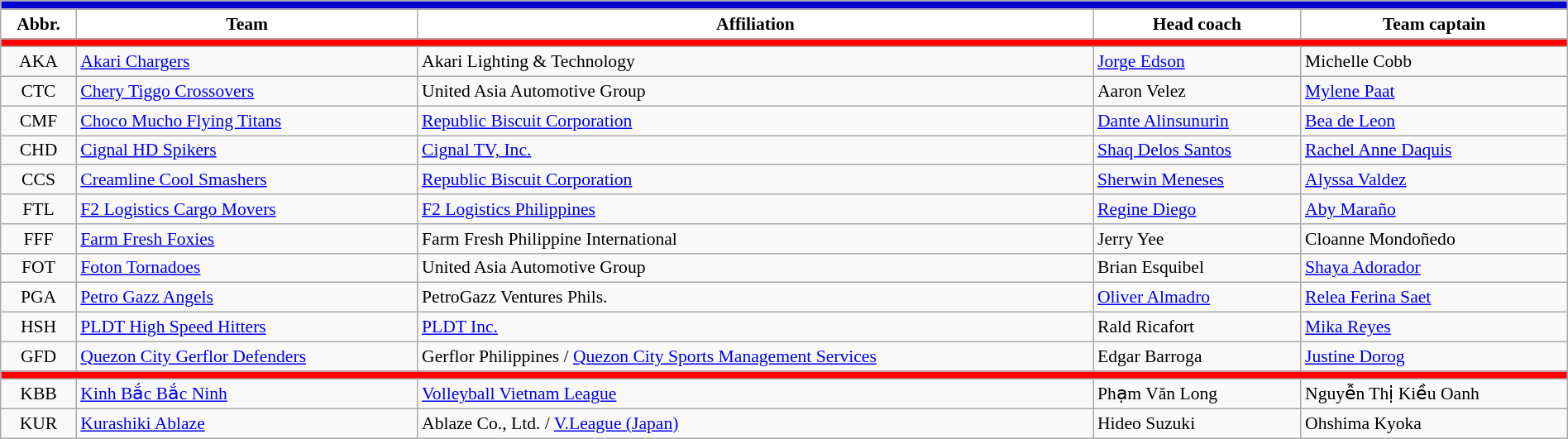<table class="wikitable" style="width:100%; font-size:90%; text-align:left">
<tr>
<th style=background:#0000CD colspan="6"><span></span></th>
</tr>
<tr>
<th style="background:white">Abbr.</th>
<th style="background:white">Team</th>
<th style="background:white">Affiliation</th>
<th style="background:white">Head coach</th>
<th style="background:white">Team captain</th>
</tr>
<tr>
<th colspan="5" style="background:red"><span></span></th>
</tr>
<tr>
<td style="text-align:center">AKA</td>
<td><a href='#'>Akari Chargers</a></td>
<td>Akari Lighting & Technology</td>
<td> <a href='#'>Jorge Edson</a></td>
<td> Michelle Cobb</td>
</tr>
<tr>
<td style="text-align:center">CTC</td>
<td><a href='#'>Chery Tiggo Crossovers</a></td>
<td>United Asia Automotive Group</td>
<td> Aaron Velez</td>
<td> <a href='#'>Mylene Paat</a></td>
</tr>
<tr>
<td style="text-align:center">CMF</td>
<td><a href='#'>Choco Mucho Flying Titans</a></td>
<td><a href='#'>Republic Biscuit Corporation</a></td>
<td> <a href='#'>Dante Alinsunurin</a></td>
<td> <a href='#'>Bea de Leon</a></td>
</tr>
<tr>
<td style="text-align:center">CHD</td>
<td><a href='#'>Cignal HD Spikers</a></td>
<td><a href='#'>Cignal TV, Inc.</a></td>
<td> <a href='#'>Shaq Delos Santos</a></td>
<td> <a href='#'>Rachel Anne Daquis</a></td>
</tr>
<tr>
<td style="text-align:center">CCS</td>
<td><a href='#'>Creamline Cool Smashers</a></td>
<td><a href='#'>Republic Biscuit Corporation</a></td>
<td> <a href='#'>Sherwin Meneses</a></td>
<td> <a href='#'>Alyssa Valdez</a></td>
</tr>
<tr>
<td style="text-align:center">FTL</td>
<td><a href='#'>F2 Logistics Cargo Movers</a></td>
<td><a href='#'>F2 Logistics Philippines</a></td>
<td> <a href='#'>Regine Diego</a></td>
<td> <a href='#'>Aby Maraño</a></td>
</tr>
<tr>
<td style="text-align:center">FFF</td>
<td><a href='#'>Farm Fresh Foxies</a></td>
<td>Farm Fresh Philippine International</td>
<td> Jerry Yee</td>
<td> Cloanne Mondoñedo</td>
</tr>
<tr>
<td style="text-align:center">FOT</td>
<td><a href='#'>Foton Tornadoes</a></td>
<td>United Asia Automotive Group</td>
<td> Brian Esquibel</td>
<td> <a href='#'>Shaya Adorador</a></td>
</tr>
<tr>
<td style="text-align:center">PGA</td>
<td><a href='#'>Petro Gazz Angels</a></td>
<td>PetroGazz Ventures Phils.</td>
<td> <a href='#'>Oliver Almadro</a></td>
<td> <a href='#'>Relea Ferina Saet</a></td>
</tr>
<tr>
<td style="text-align:center">HSH</td>
<td><a href='#'>PLDT High Speed Hitters</a></td>
<td><a href='#'>PLDT Inc.</a></td>
<td> Rald Ricafort</td>
<td> <a href='#'>Mika Reyes</a></td>
</tr>
<tr>
<td style="text-align:center">GFD</td>
<td><a href='#'>Quezon City Gerflor Defenders</a></td>
<td>Gerflor Philippines / <a href='#'>Quezon City Sports Management Services</a></td>
<td> Edgar Barroga</td>
<td> <a href='#'>Justine Dorog</a></td>
</tr>
<tr>
<th colspan="5" style="background:red"><span></span></th>
</tr>
<tr>
<td style="text-align:center">KBB</td>
<td><a href='#'>Kinh Bắc Bắc Ninh</a></td>
<td><a href='#'>Volleyball Vietnam League</a></td>
<td> Phạm Văn Long</td>
<td> Nguyễn Thị Kiều Oanh</td>
</tr>
<tr>
<td style="text-align:center">KUR</td>
<td><a href='#'>Kurashiki Ablaze</a></td>
<td>Ablaze Co., Ltd. / <a href='#'>V.League (Japan)</a></td>
<td> Hideo Suzuki</td>
<td> Ohshima Kyoka</td>
</tr>
</table>
